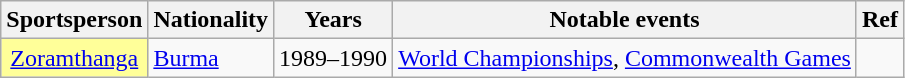<table class="wikitable plainrowheaders sortable" style="text-align:center">
<tr>
<th>Sportsperson</th>
<th>Nationality</th>
<th>Years</th>
<th>Notable events</th>
<th>Ref</th>
</tr>
<tr>
<td bgcolor="#ffff99"><a href='#'>Zoramthanga</a></td>
<td align=left> <a href='#'>Burma</a></td>
<td align=left>1989–1990</td>
<td><a href='#'>World Championships</a>, <a href='#'>Commonwealth Games</a></td>
<td></td>
</tr>
</table>
